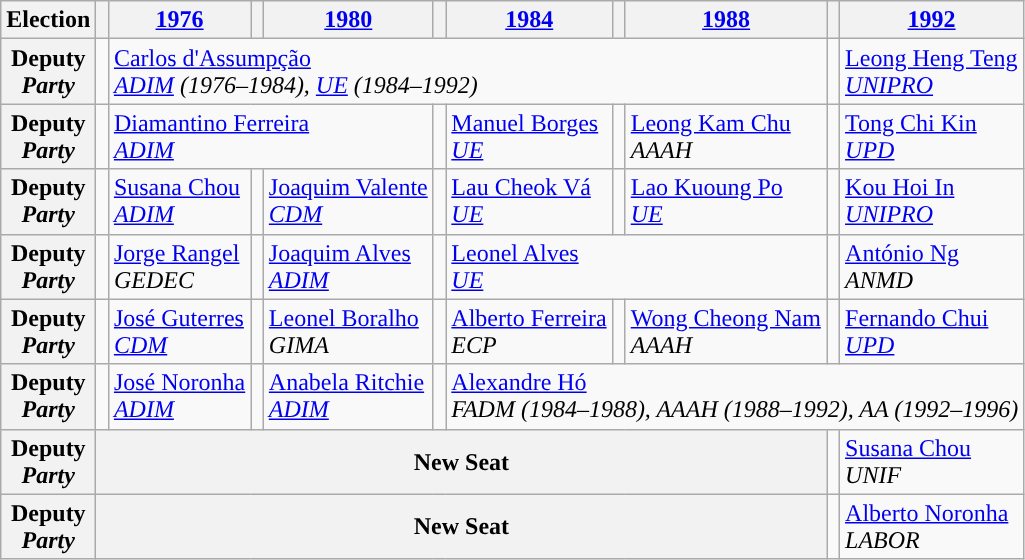<table class="wikitable">
<tr>
<th>Election</th>
<th style="width:1px;"></th>
<th><a href='#'>1976</a></th>
<th style="width:1px;"></th>
<th><a href='#'>1980</a></th>
<th style="width:1px;"></th>
<th><a href='#'>1984</a></th>
<th style="width:1px;"></th>
<th><a href='#'>1988</a></th>
<th style="width:1px;"></th>
<th><a href='#'>1992</a></th>
</tr>
<tr>
<th>Deputy<br><em>Party</em></th>
<td width=1px style="background-color: "></td>
<td colspan = 7><a href='#'>Carlos d'Assumpção</a><br><em><a href='#'>ADIM</a> (1976–1984), <a href='#'>UE</a> (1984–1992)</em></td>
<td width=1px style="background-color: "></td>
<td colspan = 1><a href='#'>Leong Heng Teng</a><br><em><a href='#'>UNIPRO</a></em></td>
</tr>
<tr>
<th>Deputy<br><em>Party</em></th>
<td width=1px style="background-color: "></td>
<td colspan = 3><a href='#'>Diamantino Ferreira</a><br><em><a href='#'>ADIM</a></em></td>
<td width=1px style="background-color: "></td>
<td colspan = 1><a href='#'>Manuel Borges</a><br><em><a href='#'>UE</a></em></td>
<td width=1px style="background-color: "></td>
<td colspan = 1><a href='#'>Leong Kam Chu</a><br><em>AAAH</em></td>
<td width=1px style="background-color: "></td>
<td colspan = 1><a href='#'>Tong Chi Kin</a><br><em><a href='#'>UPD</a></em></td>
</tr>
<tr>
<th>Deputy<br><em>Party</em></th>
<td width=1px style="background-color: "></td>
<td colspan = 1><a href='#'>Susana Chou</a><br><em><a href='#'>ADIM</a></em></td>
<td width=1px style="background-color: "></td>
<td colspan = 1><a href='#'>Joaquim Valente</a><br><em><a href='#'>CDM</a></em></td>
<td width=1px style="background-color: "></td>
<td colspan = 1><a href='#'>Lau Cheok Vá</a><br><em><a href='#'>UE</a></em></td>
<td width=1px style="background-color: "></td>
<td colspan = 1><a href='#'>Lao Kuoung Po</a><br><em><a href='#'>UE</a></em></td>
<td width=1px style="background-color: "></td>
<td colspan = 1><a href='#'>Kou Hoi In</a><br><em><a href='#'>UNIPRO</a></em></td>
</tr>
<tr>
<th>Deputy<br><em>Party</em></th>
<td width=1px style="background-color: "></td>
<td colspan = 1><a href='#'>Jorge Rangel</a><br><em>GEDEC</em></td>
<td width=1px style="background-color: "></td>
<td colspan = 1><a href='#'>Joaquim Alves</a><br><em><a href='#'>ADIM</a></em></td>
<td width=1px style="background-color: "></td>
<td colspan = 3><a href='#'>Leonel Alves</a><br><em><a href='#'>UE</a></em></td>
<td width=1px style="background-color: "></td>
<td colspan = 1><a href='#'>António Ng</a><br><em>ANMD</em></td>
</tr>
<tr>
<th>Deputy<br><em>Party</em></th>
<td width=1px style="background-color: "></td>
<td colspan = 1><a href='#'>José Guterres</a><br><em><a href='#'>CDM</a></em></td>
<td width=1px style="background-color: "></td>
<td colspan = 1><a href='#'>Leonel Boralho</a><br><em>GIMA</em></td>
<td width=1px style="background-color: "></td>
<td colspan = 1><a href='#'>Alberto Ferreira</a><br><em>ECP</em></td>
<td width=1px style="background-color: "></td>
<td colspan = 1><a href='#'>Wong Cheong Nam</a><br><em>AAAH</em></td>
<td width=1px style="background-color: "></td>
<td colspan = 1><a href='#'>Fernando Chui</a><br><em><a href='#'>UPD</a></em></td>
</tr>
<tr>
<th>Deputy<br><em>Party</em></th>
<td width=1px style="background-color: "></td>
<td colspan = 1><a href='#'>José Noronha</a><br><em><a href='#'>ADIM</a></em></td>
<td width=1px style="background-color: "></td>
<td colspan = 1><a href='#'>Anabela Ritchie</a><br><em><a href='#'>ADIM</a></em></td>
<td width=1px style="background-color: "></td>
<td colspan = 5><a href='#'>Alexandre Hó</a><br><em>FADM (1984–1988), AAAH (1988–1992), AA (1992–1996)</em></td>
</tr>
<tr>
<th>Deputy<br><em>Party</em></th>
<th colspan = 8>New Seat</th>
<td width=1px style="background-color: "></td>
<td><a href='#'>Susana Chou</a><br><em>UNIF</em></td>
</tr>
<tr>
<th>Deputy<br><em>Party</em></th>
<th colspan = 8>New Seat</th>
<td width=1px style="background-color: "></td>
<td><a href='#'>Alberto Noronha</a><br><em>LABOR</em></td>
</tr>
</table>
